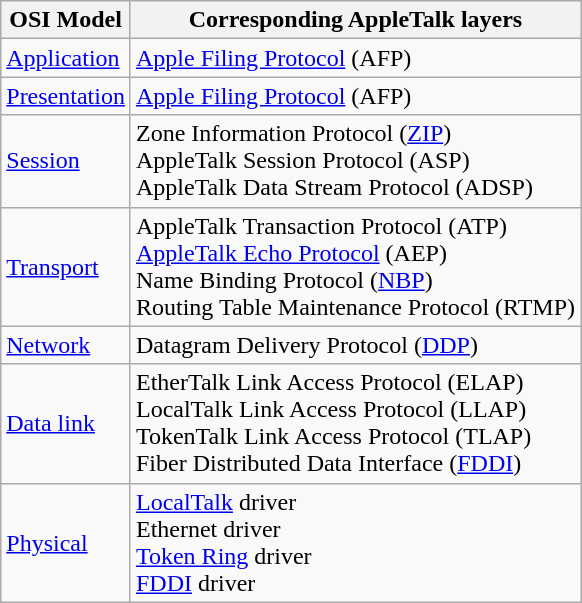<table class="wikitable">
<tr>
<th>OSI Model</th>
<th>Corresponding AppleTalk layers</th>
</tr>
<tr>
<td><a href='#'>Application</a></td>
<td><a href='#'>Apple Filing Protocol</a> (AFP)</td>
</tr>
<tr>
<td><a href='#'>Presentation</a></td>
<td><a href='#'>Apple Filing Protocol</a> (AFP)</td>
</tr>
<tr>
<td><a href='#'>Session</a></td>
<td>Zone Information Protocol (<a href='#'>ZIP</a>)<br>AppleTalk Session Protocol (ASP)<br>AppleTalk Data Stream Protocol (ADSP)</td>
</tr>
<tr>
<td><a href='#'>Transport</a></td>
<td>AppleTalk Transaction Protocol (ATP)<br><a href='#'>AppleTalk Echo Protocol</a> (AEP)<br>Name Binding Protocol (<a href='#'>NBP</a>)<br>Routing Table Maintenance Protocol (RTMP)</td>
</tr>
<tr>
<td><a href='#'>Network</a></td>
<td>Datagram Delivery Protocol (<a href='#'>DDP</a>)</td>
</tr>
<tr>
<td><a href='#'>Data link</a></td>
<td>EtherTalk Link Access Protocol (ELAP)<br>LocalTalk Link Access Protocol (LLAP) <br> TokenTalk Link Access Protocol (TLAP) <br>Fiber Distributed Data Interface (<a href='#'>FDDI</a>)</td>
</tr>
<tr>
<td><a href='#'>Physical</a></td>
<td><a href='#'>LocalTalk</a> driver<br>Ethernet driver<br><a href='#'>Token Ring</a> driver<br><a href='#'>FDDI</a> driver</td>
</tr>
</table>
